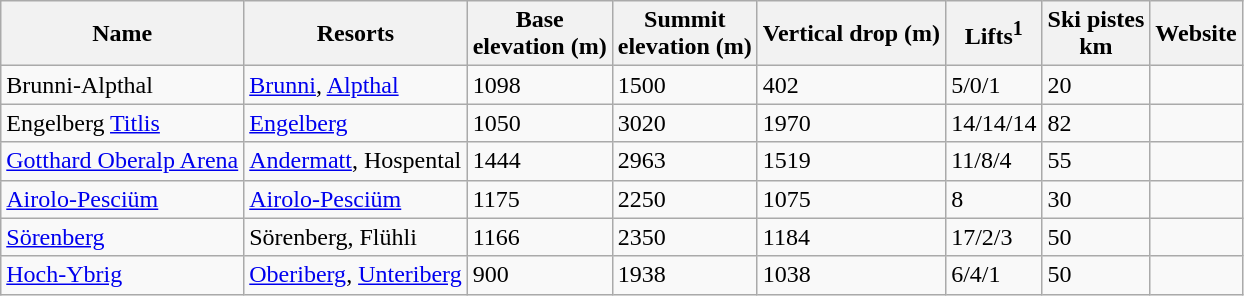<table class="wikitable sortable">
<tr>
<th bgcolor=ececec>Name</th>
<th bgcolor=ececec>Resorts</th>
<th bgcolor=ececec>Base<br>elevation (m)</th>
<th bgcolor=ececec>Summit<br>elevation (m)</th>
<th>Vertical drop (m)</th>
<th bgcolor="ececec">Lifts<sup>1</sup></th>
<th bgcolor=ececec>Ski pistes <br> km</th>
<th bgcolor=ececec>Website</th>
</tr>
<tr>
<td>Brunni-Alpthal</td>
<td><a href='#'>Brunni</a>, <a href='#'>Alpthal</a></td>
<td>1098</td>
<td>1500</td>
<td>402</td>
<td>5/0/1</td>
<td>20</td>
<td></td>
</tr>
<tr>
<td>Engelberg <a href='#'>Titlis</a></td>
<td><a href='#'>Engelberg</a></td>
<td>1050</td>
<td>3020</td>
<td>1970</td>
<td>14/14/14</td>
<td>82</td>
<td></td>
</tr>
<tr>
<td><a href='#'>Gotthard Oberalp Arena</a></td>
<td><a href='#'>Andermatt</a>, Hospental</td>
<td>1444</td>
<td>2963</td>
<td>1519</td>
<td>11/8/4</td>
<td>55</td>
<td></td>
</tr>
<tr>
<td><a href='#'>Airolo-Pesciüm</a></td>
<td><a href='#'>Airolo-Pesciüm</a></td>
<td>1175</td>
<td>2250</td>
<td>1075</td>
<td>8</td>
<td>30</td>
<td></td>
</tr>
<tr>
<td><a href='#'>Sörenberg</a></td>
<td>Sörenberg, Flühli</td>
<td>1166</td>
<td>2350</td>
<td>1184</td>
<td>17/2/3</td>
<td>50</td>
<td></td>
</tr>
<tr>
<td><a href='#'>Hoch-Ybrig</a></td>
<td><a href='#'>Oberiberg</a>, <a href='#'>Unteriberg</a></td>
<td>900</td>
<td>1938</td>
<td>1038</td>
<td>6/4/1</td>
<td>50</td>
<td></td>
</tr>
</table>
